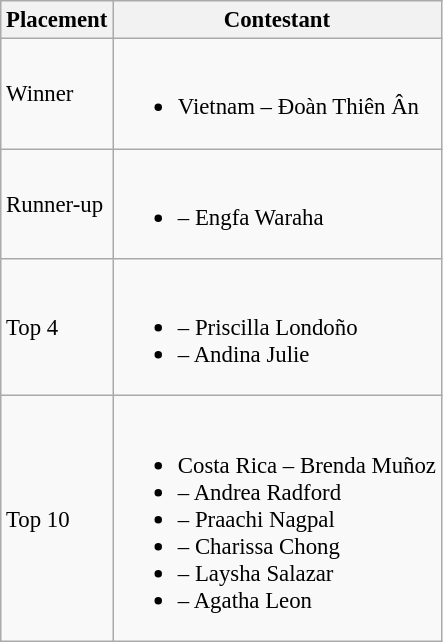<table class="wikitable sortable" style="font-size: 95%;">
<tr>
<th>Placement</th>
<th>Contestant</th>
</tr>
<tr>
<td>Winner</td>
<td><br><ul><li> Vietnam – Đoàn Thiên Ân</li></ul></td>
</tr>
<tr>
<td>Runner-up</td>
<td><br><ul><li> – Engfa Waraha</li></ul></td>
</tr>
<tr>
<td>Top 4</td>
<td><br><ul><li> – Priscilla Londoño</li><li> – Andina Julie</li></ul></td>
</tr>
<tr>
<td>Top 10</td>
<td><br><ul><li> Costa Rica – Brenda Muñoz</li><li> – Andrea Radford</li><li> – Praachi Nagpal</li><li> – Charissa Chong</li><li> – Laysha Salazar</li><li> – Agatha Leon</li></ul></td>
</tr>
</table>
